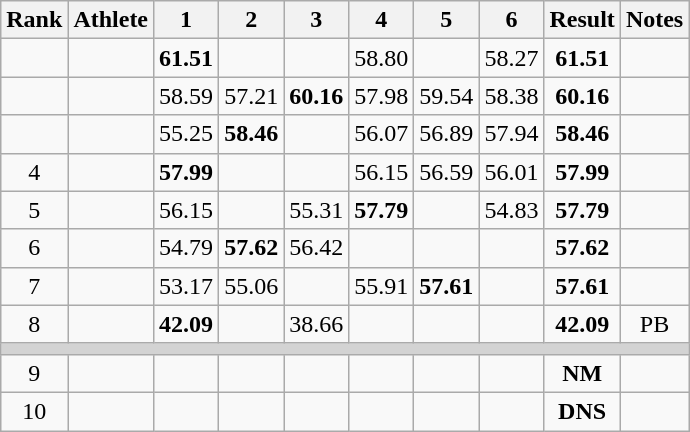<table class="wikitable sortable" style="text-align:center">
<tr>
<th>Rank</th>
<th>Athlete</th>
<th>1</th>
<th>2</th>
<th>3</th>
<th>4</th>
<th>5</th>
<th>6</th>
<th>Result</th>
<th>Notes</th>
</tr>
<tr>
<td></td>
<td align=left></td>
<td><strong>61.51</strong></td>
<td></td>
<td></td>
<td>58.80</td>
<td></td>
<td>58.27</td>
<td><strong>61.51</strong></td>
<td></td>
</tr>
<tr>
<td></td>
<td align=left></td>
<td>58.59</td>
<td>57.21</td>
<td><strong>60.16</strong></td>
<td>57.98</td>
<td>59.54</td>
<td>58.38</td>
<td><strong>60.16</strong></td>
<td></td>
</tr>
<tr>
<td></td>
<td align=left></td>
<td>55.25</td>
<td><strong>58.46</strong></td>
<td></td>
<td>56.07</td>
<td>56.89</td>
<td>57.94</td>
<td><strong>58.46</strong></td>
<td></td>
</tr>
<tr>
<td>4</td>
<td align=left></td>
<td><strong>57.99</strong></td>
<td></td>
<td></td>
<td>56.15</td>
<td>56.59</td>
<td>56.01</td>
<td><strong>57.99</strong></td>
<td></td>
</tr>
<tr>
<td>5</td>
<td align=left></td>
<td>56.15</td>
<td></td>
<td>55.31</td>
<td><strong>57.79</strong></td>
<td></td>
<td>54.83</td>
<td><strong>57.79</strong></td>
<td></td>
</tr>
<tr>
<td>6</td>
<td align=left></td>
<td>54.79</td>
<td><strong>57.62</strong></td>
<td>56.42</td>
<td></td>
<td></td>
<td></td>
<td><strong>57.62</strong></td>
<td></td>
</tr>
<tr>
<td>7</td>
<td align=left></td>
<td>53.17</td>
<td>55.06</td>
<td></td>
<td>55.91</td>
<td><strong>57.61</strong></td>
<td></td>
<td><strong>57.61</strong></td>
<td></td>
</tr>
<tr>
<td>8</td>
<td align=left></td>
<td><strong>42.09</strong></td>
<td></td>
<td>38.66</td>
<td></td>
<td></td>
<td></td>
<td><strong>42.09</strong></td>
<td>PB</td>
</tr>
<tr>
<td colspan=10 bgcolor=lightgray></td>
</tr>
<tr>
<td>9</td>
<td align=left></td>
<td></td>
<td></td>
<td></td>
<td></td>
<td></td>
<td></td>
<td><strong>NM</strong></td>
<td></td>
</tr>
<tr>
<td>10</td>
<td align=left></td>
<td></td>
<td></td>
<td></td>
<td></td>
<td></td>
<td></td>
<td><strong>DNS</strong></td>
<td></td>
</tr>
</table>
